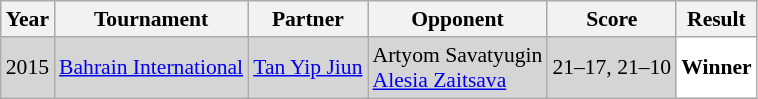<table class="sortable wikitable" style="font-size: 90%;">
<tr>
<th>Year</th>
<th>Tournament</th>
<th>Partner</th>
<th>Opponent</th>
<th>Score</th>
<th>Result</th>
</tr>
<tr style="background:#D5D5D5">
<td align="center">2015</td>
<td align="left"><a href='#'>Bahrain International</a></td>
<td align="left"> <a href='#'>Tan Yip Jiun</a></td>
<td align="left"> Artyom Savatyugin <br>  <a href='#'>Alesia Zaitsava</a></td>
<td align="left">21–17, 21–10</td>
<td style="text-align:left; background:white"> <strong>Winner</strong></td>
</tr>
</table>
